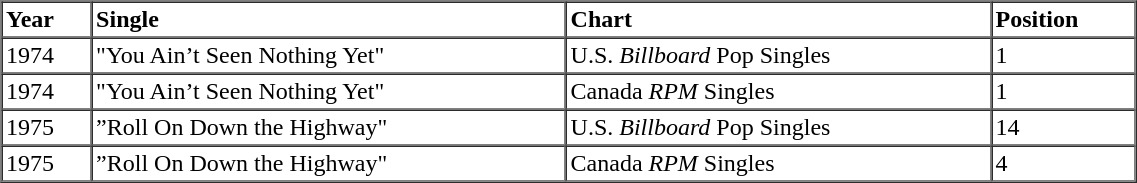<table border=1 cellspacing=0 cellpadding=2 width="60%">
<tr>
<th align="left">Year</th>
<th align="left">Single</th>
<th align="left">Chart</th>
<th align="left">Position</th>
</tr>
<tr>
<td align="left">1974</td>
<td align="left">"You Ain’t Seen Nothing Yet"</td>
<td align="left">U.S. <em>Billboard</em> Pop Singles</td>
<td align="left">1</td>
</tr>
<tr>
<td align="left">1974</td>
<td align="left">"You Ain’t Seen Nothing Yet"</td>
<td align="left">Canada <em>RPM</em> Singles</td>
<td align="left">1</td>
</tr>
<tr>
<td align="left">1975</td>
<td align="left">”Roll On Down the Highway"</td>
<td align="left">U.S. <em>Billboard</em> Pop Singles</td>
<td align="left">14</td>
</tr>
<tr>
<td align="left">1975</td>
<td align="left">”Roll On Down the Highway"</td>
<td align="left">Canada <em>RPM</em> Singles</td>
<td align="left">4</td>
</tr>
<tr>
</tr>
</table>
